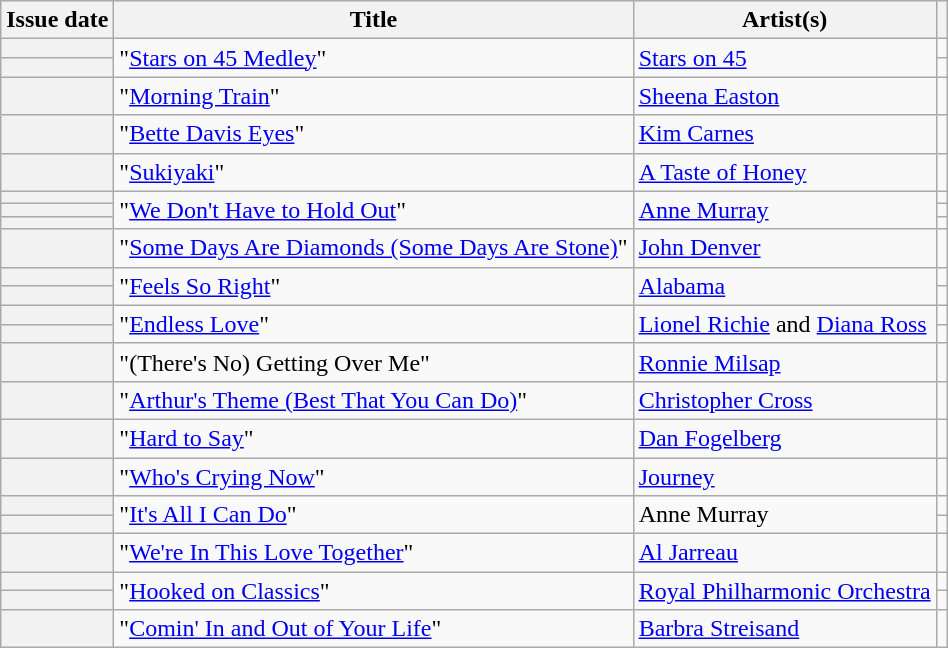<table class="wikitable sortable plainrowheaders">
<tr>
<th scope=col>Issue date</th>
<th scope=col>Title</th>
<th scope=col>Artist(s)</th>
<th scope=col class=unsortable></th>
</tr>
<tr>
<th scope=row></th>
<td rowspan="2">"<a href='#'>Stars on 45 Medley</a>"</td>
<td rowspan="2"><a href='#'>Stars on 45</a></td>
<td align=center></td>
</tr>
<tr>
<th scope=row></th>
<td align=center></td>
</tr>
<tr>
<th scope=row></th>
<td>"<a href='#'>Morning Train</a>"</td>
<td><a href='#'>Sheena Easton</a></td>
<td align=center></td>
</tr>
<tr>
<th scope=row></th>
<td>"<a href='#'>Bette Davis Eyes</a>"</td>
<td><a href='#'>Kim Carnes</a></td>
<td align=center></td>
</tr>
<tr>
<th scope=row></th>
<td>"<a href='#'>Sukiyaki</a>"</td>
<td><a href='#'>A Taste of Honey</a></td>
<td align=center></td>
</tr>
<tr>
<th scope=row></th>
<td rowspan="3">"<a href='#'>We Don't Have to Hold Out</a>"</td>
<td rowspan="3"><a href='#'>Anne Murray</a></td>
<td align=center></td>
</tr>
<tr>
<th scope=row></th>
<td align=center></td>
</tr>
<tr>
<th scope=row></th>
<td align=center></td>
</tr>
<tr>
<th scope=row></th>
<td>"<a href='#'>Some Days Are Diamonds (Some Days Are Stone)</a>"</td>
<td><a href='#'>John Denver</a></td>
<td align=center></td>
</tr>
<tr>
<th scope=row></th>
<td rowspan=2>"<a href='#'>Feels So Right</a>"</td>
<td rowspan=2><a href='#'>Alabama</a></td>
<td align=center></td>
</tr>
<tr>
<th scope=row></th>
<td align=center></td>
</tr>
<tr>
<th scope=row></th>
<td rowspan=2>"<a href='#'>Endless Love</a>"</td>
<td rowspan=2><a href='#'>Lionel Richie</a> and <a href='#'>Diana Ross</a></td>
<td align=center></td>
</tr>
<tr>
<th scope=row></th>
<td align=center></td>
</tr>
<tr>
<th scope=row></th>
<td>"(There's No) Getting Over Me"</td>
<td><a href='#'>Ronnie Milsap</a></td>
<td align=center></td>
</tr>
<tr>
<th scope=row></th>
<td>"<a href='#'>Arthur's Theme (Best That You Can Do)</a>"</td>
<td><a href='#'>Christopher Cross</a></td>
<td align=center></td>
</tr>
<tr>
<th scope=row></th>
<td>"<a href='#'>Hard to Say</a>"</td>
<td><a href='#'>Dan Fogelberg</a></td>
<td align=center></td>
</tr>
<tr>
<th scope=row></th>
<td>"<a href='#'>Who's Crying Now</a>"</td>
<td><a href='#'>Journey</a></td>
<td align=center></td>
</tr>
<tr>
<th scope=row></th>
<td rowspan="2">"<a href='#'>It's All I Can Do</a>"</td>
<td rowspan="2">Anne Murray</td>
<td align=center></td>
</tr>
<tr>
<th scope=row></th>
<td align=center></td>
</tr>
<tr>
<th scope=row></th>
<td>"<a href='#'>We're In This Love Together</a>"</td>
<td><a href='#'>Al Jarreau</a></td>
<td align=center></td>
</tr>
<tr>
<th scope=row></th>
<td rowspan="2">"<a href='#'>Hooked on Classics</a>"</td>
<td rowspan="2"><a href='#'>Royal Philharmonic Orchestra</a></td>
<td align=center></td>
</tr>
<tr>
<th scope=row></th>
<td align=center></td>
</tr>
<tr>
<th scope=row></th>
<td>"<a href='#'>Comin' In and Out of Your Life</a>"</td>
<td><a href='#'>Barbra Streisand</a></td>
<td align=center></td>
</tr>
</table>
